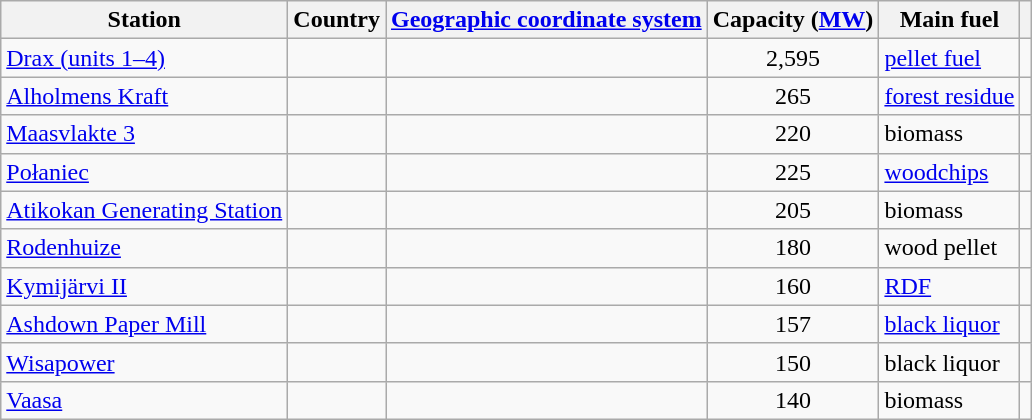<table class="wikitable sortable static-row-numbers static-row-header-text sort-under-center hover-highlight" "style="font-size: 100%">
<tr>
<th>Station</th>
<th>Country</th>
<th><a href='#'>Geographic coordinate system</a></th>
<th>Capacity (<a href='#'>MW</a>)</th>
<th>Main fuel</th>
<th></th>
</tr>
<tr>
<td><a href='#'>Drax (units 1–4)</a></td>
<td></td>
<td></td>
<td style="text-align:center;">2,595</td>
<td><a href='#'>pellet fuel</a></td>
<td></td>
</tr>
<tr>
<td><a href='#'>Alholmens Kraft</a></td>
<td></td>
<td></td>
<td align=center>265</td>
<td><a href='#'>forest residue</a></td>
<td></td>
</tr>
<tr>
<td><a href='#'>Maasvlakte 3</a></td>
<td></td>
<td></td>
<td align=center>220</td>
<td>biomass</td>
<td></td>
</tr>
<tr>
<td><a href='#'>Połaniec</a></td>
<td></td>
<td></td>
<td align=center>225</td>
<td><a href='#'>woodchips</a></td>
<td></td>
</tr>
<tr>
<td><a href='#'>Atikokan Generating Station</a></td>
<td></td>
<td></td>
<td align=center>205</td>
<td>biomass</td>
<td></td>
</tr>
<tr>
<td><a href='#'>Rodenhuize</a></td>
<td></td>
<td></td>
<td align=center>180</td>
<td>wood pellet</td>
<td></td>
</tr>
<tr>
<td><a href='#'>Kymijärvi II</a></td>
<td></td>
<td></td>
<td align=center>160</td>
<td><a href='#'>RDF</a></td>
<td></td>
</tr>
<tr>
<td><a href='#'>Ashdown Paper Mill</a></td>
<td></td>
<td></td>
<td align=center>157</td>
<td><a href='#'>black liquor</a></td>
<td></td>
</tr>
<tr>
<td><a href='#'>Wisapower</a></td>
<td></td>
<td></td>
<td align=center>150</td>
<td>black liquor</td>
<td></td>
</tr>
<tr>
<td><a href='#'>Vaasa</a></td>
<td></td>
<td></td>
<td align=center>140</td>
<td>biomass</td>
<td></td>
</tr>
</table>
